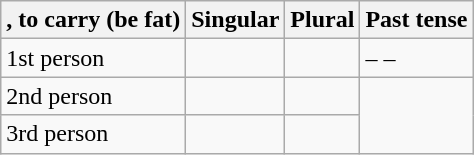<table class="wikitable">
<tr>
<th>, to carry (be fat)</th>
<th>Singular</th>
<th>Plural</th>
<th>Past tense</th>
</tr>
<tr>
<td>1st person</td>
<td></td>
<td></td>
<td> –  – </td>
</tr>
<tr>
<td>2nd person</td>
<td></td>
<td></td>
</tr>
<tr>
<td>3rd person</td>
<td></td>
<td></td>
</tr>
</table>
